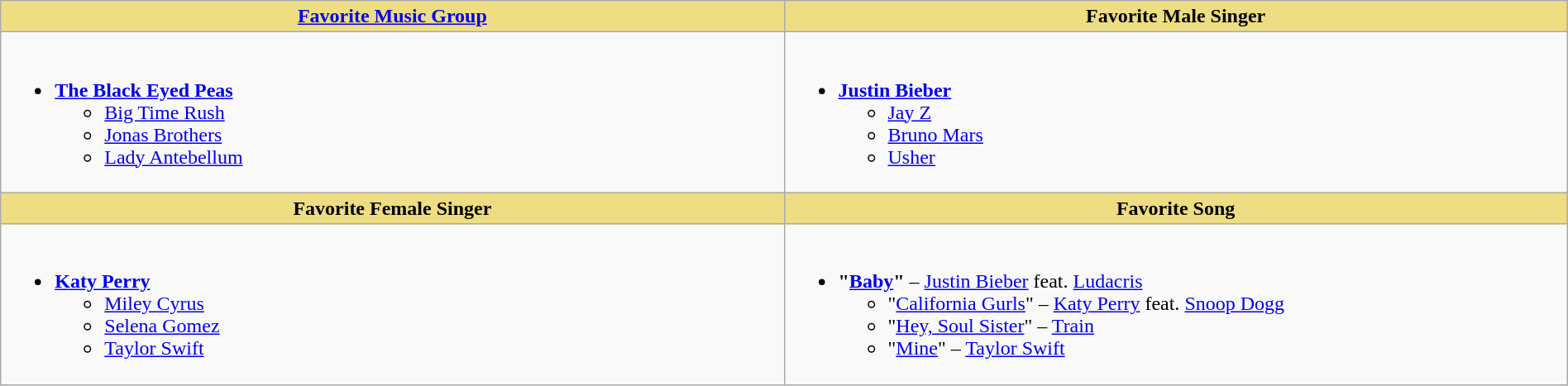<table class="wikitable" style="width:100%;">
<tr>
<th style="background:#EEDD82; width:50%"><a href='#'>Favorite Music Group</a></th>
<th style="background:#EEDD82; width:50%">Favorite Male Singer</th>
</tr>
<tr>
<td valign="top"><br><ul><li><strong><a href='#'>The Black Eyed Peas</a></strong><ul><li><a href='#'>Big Time Rush</a></li><li><a href='#'>Jonas Brothers</a></li><li><a href='#'>Lady Antebellum</a></li></ul></li></ul></td>
<td valign="top"><br><ul><li><strong><a href='#'>Justin Bieber</a></strong><ul><li><a href='#'>Jay Z</a></li><li><a href='#'>Bruno Mars</a></li><li><a href='#'>Usher</a></li></ul></li></ul></td>
</tr>
<tr>
<th style="background:#EEDD82; width:50%">Favorite Female Singer</th>
<th style="background:#EEDD82; width:50%">Favorite Song</th>
</tr>
<tr>
<td valign="top"><br><ul><li><strong><a href='#'>Katy Perry</a></strong><ul><li><a href='#'>Miley Cyrus</a></li><li><a href='#'>Selena Gomez</a></li><li><a href='#'>Taylor Swift</a></li></ul></li></ul></td>
<td valign="top"><br><ul><li><strong>"<a href='#'>Baby</a>"</strong> – <a href='#'>Justin Bieber</a> feat. <a href='#'>Ludacris</a><ul><li>"<a href='#'>California Gurls</a>" – <a href='#'>Katy Perry</a> feat. <a href='#'>Snoop Dogg</a></li><li>"<a href='#'>Hey, Soul Sister</a>" – <a href='#'>Train</a></li><li>"<a href='#'>Mine</a>" – <a href='#'>Taylor Swift</a></li></ul></li></ul></td>
</tr>
</table>
